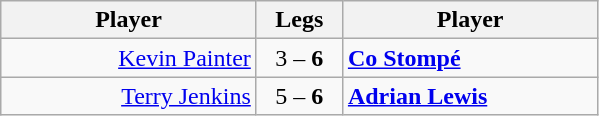<table class=wikitable style="text-align:center">
<tr>
<th width=163>Player</th>
<th width=50>Legs</th>
<th width=163>Player</th>
</tr>
<tr align=left>
<td align=right><a href='#'>Kevin Painter</a> </td>
<td align=center>3 – <strong>6</strong></td>
<td> <strong><a href='#'>Co Stompé</a></strong></td>
</tr>
<tr align=left>
<td align=right><a href='#'>Terry Jenkins</a> </td>
<td align=center>5 – <strong>6</strong></td>
<td> <strong><a href='#'>Adrian Lewis</a></strong></td>
</tr>
</table>
